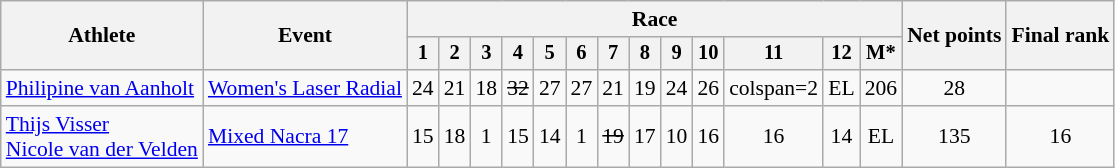<table class="wikitable" style="font-size:90%">
<tr>
<th rowspan="2">Athlete</th>
<th rowspan="2">Event</th>
<th colspan=13>Race</th>
<th rowspan=2>Net points</th>
<th rowspan=2>Final rank</th>
</tr>
<tr style="font-size:95%">
<th>1</th>
<th>2</th>
<th>3</th>
<th>4</th>
<th>5</th>
<th>6</th>
<th>7</th>
<th>8</th>
<th>9</th>
<th>10</th>
<th>11</th>
<th>12</th>
<th>M*</th>
</tr>
<tr align=center>
<td align=left><a href='#'>Philipine van Aanholt</a></td>
<td align=left><a href='#'>Women's Laser Radial</a></td>
<td>24</td>
<td>21</td>
<td>18</td>
<td><s>32</s></td>
<td>27</td>
<td>27</td>
<td>21</td>
<td>19</td>
<td>24</td>
<td>26</td>
<td>colspan=2 </td>
<td>EL</td>
<td>206</td>
<td>28</td>
</tr>
<tr align=center>
<td align=left><a href='#'>Thijs Visser</a><br><a href='#'>Nicole van der Velden</a></td>
<td align=left><a href='#'>Mixed Nacra 17</a></td>
<td>15</td>
<td>18</td>
<td>1</td>
<td>15</td>
<td>14</td>
<td>1</td>
<td><s>19</s></td>
<td>17</td>
<td>10</td>
<td>16</td>
<td>16</td>
<td>14</td>
<td>EL</td>
<td>135</td>
<td>16</td>
</tr>
</table>
